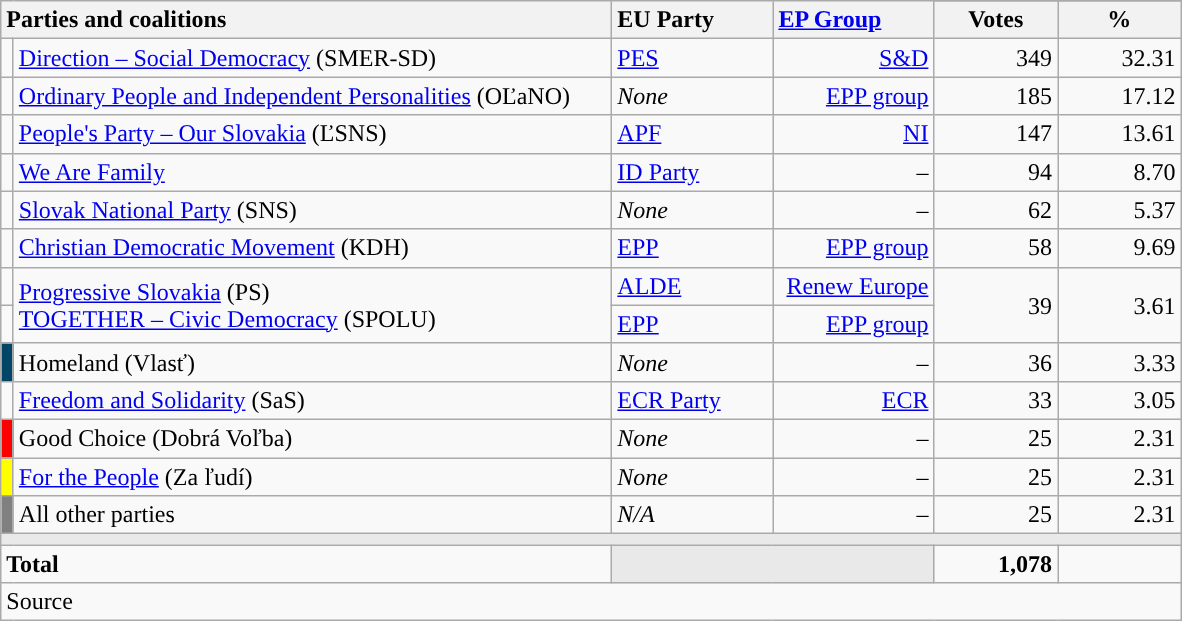<table class="wikitable" style="text-align:right;">
<tr>
<th style="text-align:left;" rowspan="2" colspan="2" width="400">Parties and coalitions</th>
<th style="text-align:left;" rowspan="2" width="100">EU Party</th>
<th style="text-align:left;" rowspan="2" width="100"><a href='#'>EP Group</a></th>
</tr>
<tr>
<th width="75">Votes</th>
<th width="75">%</th>
</tr>
<tr>
<td width="1" style="color:inherit;background:"></td>
<td align="left"><a href='#'>Direction – Social Democracy</a> (SMER-SD)</td>
<td align=left><a href='#'>PES</a></td>
<td><a href='#'>S&D</a></td>
<td>349</td>
<td>32.31</td>
</tr>
<tr>
<td width="1" style="color:inherit;background:"></td>
<td align="left"><a href='#'>Ordinary People and Independent Personalities</a> (OĽaNO)</td>
<td align=left><em>None</em></td>
<td><a href='#'>EPP group</a></td>
<td>185</td>
<td>17.12</td>
</tr>
<tr>
<td width="1" style="color:inherit;background:"></td>
<td align="left"><a href='#'>People's Party – Our Slovakia</a> (ĽSNS)</td>
<td align=left><a href='#'>APF</a></td>
<td><a href='#'>NI</a></td>
<td>147</td>
<td>13.61</td>
</tr>
<tr>
<td width="1" style="color:inherit;background:"></td>
<td align="left"><a href='#'>We Are Family</a></td>
<td align=left><a href='#'>ID Party</a></td>
<td>–</td>
<td>94</td>
<td>8.70</td>
</tr>
<tr>
<td width="1" style="color:inherit;background:"></td>
<td align="left"><a href='#'>Slovak National Party</a> (SNS)</td>
<td align=left><em>None</em></td>
<td>–</td>
<td>62</td>
<td>5.37</td>
</tr>
<tr>
<td width="1" style="color:inherit;background:"></td>
<td align="left"><a href='#'>Christian Democratic Movement</a> (KDH)</td>
<td align=left><a href='#'>EPP</a></td>
<td><a href='#'>EPP group</a></td>
<td>58</td>
<td>9.69</td>
</tr>
<tr>
<td width="1" style="color:inherit;background:"></td>
<td align="left" rowspan="2"><a href='#'>Progressive Slovakia</a> (PS)<br><a href='#'>TOGETHER – Civic Democracy</a> (SPOLU)</td>
<td align=left><a href='#'>ALDE</a></td>
<td><a href='#'>Renew Europe</a></td>
<td rowspan="2">39</td>
<td rowspan="2">3.61</td>
</tr>
<tr>
<td width="1" style="color:inherit;background:"></td>
<td align=left><a href='#'>EPP</a></td>
<td><a href='#'>EPP group</a></td>
</tr>
<tr>
<td bgcolor=#014667></td>
<td align=left>Homeland (Vlasť)</td>
<td align="left"><em>None</em></td>
<td>–</td>
<td –>36</td>
<td>3.33</td>
</tr>
<tr>
<td width="1" style="color:inherit;background:"></td>
<td align="left"><a href='#'>Freedom and Solidarity</a> (SaS)</td>
<td align=left><a href='#'>ECR Party</a></td>
<td><a href='#'>ECR</a></td>
<td>33</td>
<td>3.05</td>
</tr>
<tr>
<td bgcolor=red></td>
<td align=left>Good Choice (Dobrá Voľba)</td>
<td align="left"><em>None</em></td>
<td>–</td>
<td –>25</td>
<td>2.31</td>
</tr>
<tr>
<td bgcolor=yellow></td>
<td align="left"><a href='#'>For the People</a> (Za ľudí)</td>
<td align=left><em>None</em></td>
<td>–</td>
<td>25</td>
<td>2.31</td>
</tr>
<tr>
<td bgcolor=gray></td>
<td align="left">All other parties</td>
<td align=left><em>N/A</em></td>
<td>–</td>
<td>25</td>
<td>2.31</td>
</tr>
<tr>
<td colspan="9" bgcolor="#E9E9E9"></td>
</tr>
<tr style="font-weight:bold;">
<td align="left" colspan="2">Total</td>
<td bgcolor="#E9E9E9" colspan="2"></td>
<td>1,078</td>
</tr>
<tr>
<td align="left" colspan="9">Source</td>
</tr>
</table>
